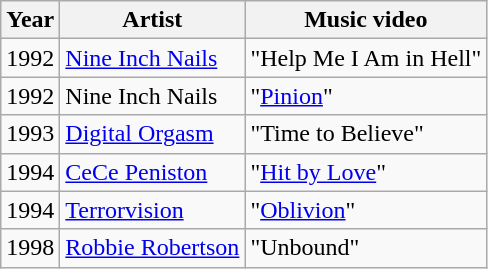<table class="wikitable">
<tr>
<th>Year</th>
<th>Artist</th>
<th>Music video</th>
</tr>
<tr>
<td>1992</td>
<td><a href='#'>Nine Inch Nails</a></td>
<td>"Help Me I Am in Hell"</td>
</tr>
<tr>
<td>1992</td>
<td>Nine Inch Nails</td>
<td>"<a href='#'>Pinion</a>"</td>
</tr>
<tr>
<td>1993</td>
<td><a href='#'>Digital Orgasm</a></td>
<td>"Time to Believe"</td>
</tr>
<tr>
<td>1994</td>
<td><a href='#'>CeCe Peniston</a></td>
<td>"<a href='#'>Hit by Love</a>"</td>
</tr>
<tr>
<td>1994</td>
<td><a href='#'>Terrorvision</a></td>
<td>"<a href='#'>Oblivion</a>"</td>
</tr>
<tr>
<td>1998</td>
<td><a href='#'>Robbie Robertson</a></td>
<td>"Unbound"</td>
</tr>
</table>
